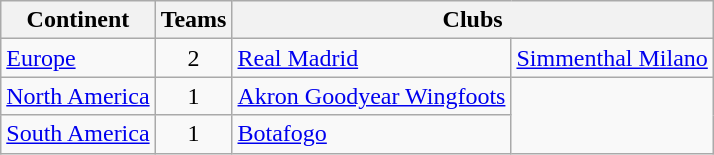<table class="wikitable" style="margin-left:0.5em;">
<tr>
<th>Continent</th>
<th>Teams</th>
<th colspan=5>Clubs</th>
</tr>
<tr>
<td><a href='#'>Europe</a></td>
<td align=center>2</td>
<td> <a href='#'>Real Madrid</a></td>
<td> <a href='#'>Simmenthal Milano</a></td>
</tr>
<tr>
<td><a href='#'>North America</a></td>
<td align=center>1</td>
<td> <a href='#'>Akron Goodyear Wingfoots</a></td>
</tr>
<tr>
<td><a href='#'>South America</a></td>
<td align=center>1</td>
<td> <a href='#'>Botafogo</a></td>
</tr>
</table>
